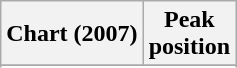<table class="wikitable sortable">
<tr>
<th>Chart (2007)</th>
<th>Peak<br>position</th>
</tr>
<tr>
</tr>
<tr>
</tr>
<tr>
</tr>
<tr>
</tr>
<tr>
</tr>
<tr>
</tr>
</table>
